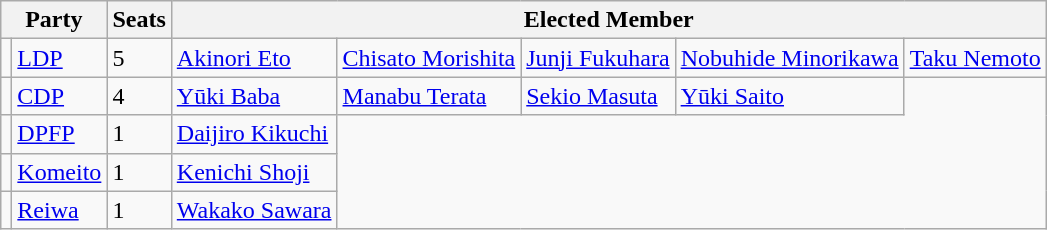<table class="wikitable">
<tr>
<th colspan=2>Party</th>
<th>Seats</th>
<th colspan=5>Elected Member</th>
</tr>
<tr>
<td bgcolor=></td>
<td><a href='#'>LDP</a></td>
<td>5</td>
<td><a href='#'>Akinori Eto</a></td>
<td><a href='#'>Chisato Morishita</a></td>
<td><a href='#'>Junji Fukuhara</a></td>
<td><a href='#'>Nobuhide Minorikawa</a></td>
<td><a href='#'>Taku Nemoto</a></td>
</tr>
<tr>
<td bgcolor=></td>
<td><a href='#'>CDP</a></td>
<td>4</td>
<td><a href='#'>Yūki Baba</a></td>
<td><a href='#'>Manabu Terata</a></td>
<td><a href='#'>Sekio Masuta</a></td>
<td><a href='#'>Yūki Saito</a></td>
</tr>
<tr>
<td bgcolor=></td>
<td><a href='#'>DPFP</a></td>
<td>1</td>
<td><a href='#'>Daijiro Kikuchi</a></td>
</tr>
<tr>
<td bgcolor=></td>
<td><a href='#'>Komeito</a></td>
<td>1</td>
<td><a href='#'>Kenichi Shoji</a></td>
</tr>
<tr>
<td bgcolor=></td>
<td><a href='#'>Reiwa</a></td>
<td>1</td>
<td><a href='#'>Wakako Sawara</a></td>
</tr>
</table>
